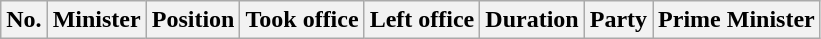<table class="wikitable" style="text-align:center">
<tr>
<th>No.</th>
<th colspan=2>Minister</th>
<th>Position</th>
<th>Took office</th>
<th>Left office</th>
<th>Duration</th>
<th>Party</th>
<th>Prime Minister<br>





















</th>
</tr>
</table>
